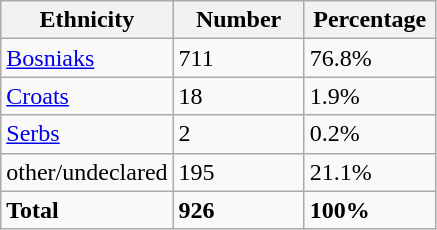<table class="wikitable">
<tr>
<th width="100px">Ethnicity</th>
<th width="80px">Number</th>
<th width="80px">Percentage</th>
</tr>
<tr>
<td><a href='#'>Bosniaks</a></td>
<td>711</td>
<td>76.8%</td>
</tr>
<tr>
<td><a href='#'>Croats</a></td>
<td>18</td>
<td>1.9%</td>
</tr>
<tr>
<td><a href='#'>Serbs</a></td>
<td>2</td>
<td>0.2%</td>
</tr>
<tr>
<td>other/undeclared</td>
<td>195</td>
<td>21.1%</td>
</tr>
<tr>
<td><strong>Total</strong></td>
<td><strong>926</strong></td>
<td><strong>100%</strong></td>
</tr>
</table>
